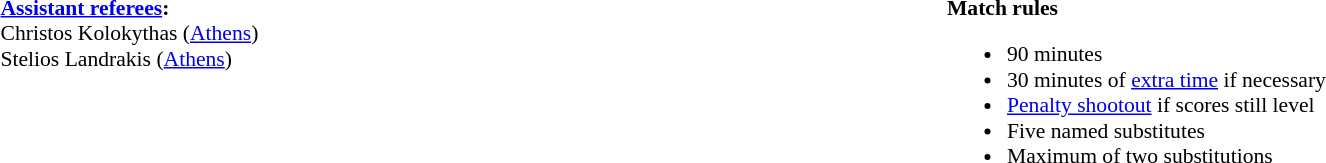<table width=100% style="font-size: 90%">
<tr>
<td width=50% valign=top><br><strong><a href='#'>Assistant referees</a>:</strong>
<br>Christos Kolokythas (<a href='#'>Athens</a>)
<br>Stelios Landrakis (<a href='#'>Athens</a>)</td>
<td width=50% valign=top><br><strong>Match rules</strong><ul><li>90 minutes</li><li>30 minutes of <a href='#'>extra time</a> if necessary</li><li><a href='#'>Penalty shootout</a> if scores still level</li><li>Five named substitutes</li><li>Maximum of two substitutions</li></ul></td>
</tr>
</table>
